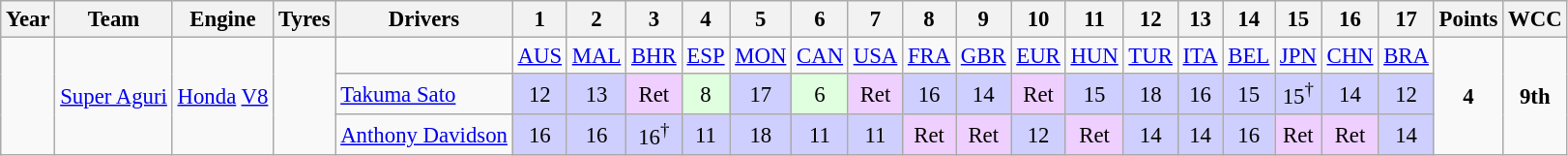<table class="wikitable" style="text-align:center; font-size:95%">
<tr>
<th>Year</th>
<th>Team</th>
<th>Engine</th>
<th>Tyres</th>
<th>Drivers</th>
<th>1</th>
<th>2</th>
<th>3</th>
<th>4</th>
<th>5</th>
<th>6</th>
<th>7</th>
<th>8</th>
<th>9</th>
<th>10</th>
<th>11</th>
<th>12</th>
<th>13</th>
<th>14</th>
<th>15</th>
<th>16</th>
<th>17</th>
<th>Points</th>
<th>WCC</th>
</tr>
<tr>
<td rowspan="3"></td>
<td rowspan="3"><a href='#'>Super Aguri</a></td>
<td rowspan="3"><a href='#'>Honda</a> <a href='#'>V8</a></td>
<td rowspan="3"></td>
<td></td>
<td><a href='#'>AUS</a></td>
<td><a href='#'>MAL</a></td>
<td><a href='#'>BHR</a></td>
<td><a href='#'>ESP</a></td>
<td><a href='#'>MON</a></td>
<td><a href='#'>CAN</a></td>
<td><a href='#'>USA</a></td>
<td><a href='#'>FRA</a></td>
<td><a href='#'>GBR</a></td>
<td><a href='#'>EUR</a></td>
<td><a href='#'>HUN</a></td>
<td><a href='#'>TUR</a></td>
<td><a href='#'>ITA</a></td>
<td><a href='#'>BEL</a></td>
<td><a href='#'>JPN</a></td>
<td><a href='#'>CHN</a></td>
<td><a href='#'>BRA</a></td>
<td rowspan="3"><strong>4</strong></td>
<td rowspan="3"><strong>9th</strong></td>
</tr>
<tr>
<td align="left"> <a href='#'>Takuma Sato</a></td>
<td style="background:#CFCFFF;">12</td>
<td style="background:#CFCFFF;">13</td>
<td style="background:#EFCFFF;">Ret</td>
<td style="background:#DFFFDF;">8</td>
<td style="background:#CFCFFF;">17</td>
<td style="background:#DFFFDF;">6</td>
<td style="background:#EFCFFF;">Ret</td>
<td style="background:#CFCFFF;">16</td>
<td style="background:#CFCFFF;">14</td>
<td style="background:#EFCFFF;">Ret</td>
<td style="background:#CFCFFF;">15</td>
<td style="background:#CFCFFF;">18</td>
<td style="background:#CFCFFF;">16</td>
<td style="background:#CFCFFF;">15</td>
<td style="background:#CFCFFF;">15<sup>†</sup></td>
<td style="background:#CFCFFF;">14</td>
<td style="background:#CFCFFF;">12</td>
</tr>
<tr>
<td align="left"> <a href='#'>Anthony Davidson</a></td>
<td style="background:#CFCFFF;">16</td>
<td style="background:#CFCFFF;">16</td>
<td style="background:#CFCFFF;">16<sup>†</sup></td>
<td style="background:#CFCFFF;">11</td>
<td style="background:#CFCFFF;">18</td>
<td style="background:#CFCFFF;">11</td>
<td style="background:#CFCFFF;">11</td>
<td style="background:#EFCFFF;">Ret</td>
<td style="background:#EFCFFF;">Ret</td>
<td style="background:#CFCFFF;">12</td>
<td style="background:#EFCFFF;">Ret</td>
<td style="background:#CFCFFF;">14</td>
<td style="background:#CFCFFF;">14</td>
<td style="background:#CFCFFF;">16</td>
<td style="background:#EFCFFF;">Ret</td>
<td style="background:#EFCFFF;">Ret</td>
<td style="background:#CFCFFF;">14</td>
</tr>
</table>
